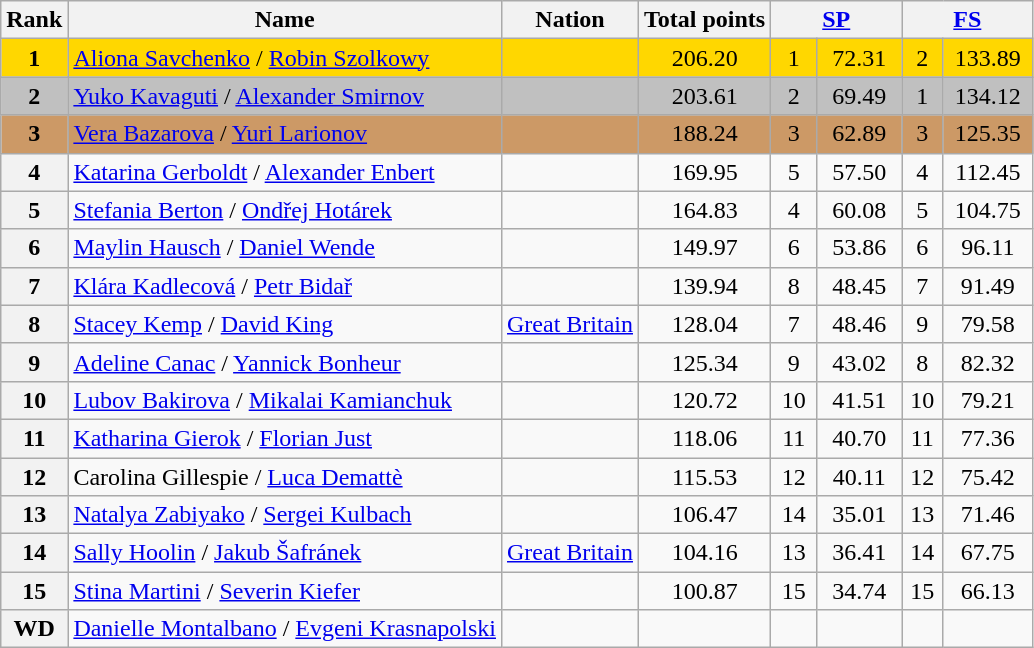<table class="wikitable sortable">
<tr>
<th>Rank</th>
<th>Name</th>
<th>Nation</th>
<th>Total points</th>
<th colspan="2" width="80px"><a href='#'>SP</a></th>
<th colspan="2" width="80px"><a href='#'>FS</a></th>
</tr>
<tr bgcolor="gold">
<td align="center"><strong>1</strong></td>
<td><a href='#'>Aliona Savchenko</a> / <a href='#'>Robin Szolkowy</a></td>
<td></td>
<td align="center">206.20</td>
<td align="center">1</td>
<td align="center">72.31</td>
<td align="center">2</td>
<td align="center">133.89</td>
</tr>
<tr bgcolor="silver">
<td align="center"><strong>2</strong></td>
<td><a href='#'>Yuko Kavaguti</a> / <a href='#'>Alexander Smirnov</a></td>
<td></td>
<td align="center">203.61</td>
<td align="center">2</td>
<td align="center">69.49</td>
<td align="center">1</td>
<td align="center">134.12</td>
</tr>
<tr bgcolor="cc9966">
<td align="center"><strong>3</strong></td>
<td><a href='#'>Vera Bazarova</a> / <a href='#'>Yuri Larionov</a></td>
<td></td>
<td align="center">188.24</td>
<td align="center">3</td>
<td align="center">62.89</td>
<td align="center">3</td>
<td align="center">125.35</td>
</tr>
<tr>
<th>4</th>
<td><a href='#'>Katarina Gerboldt</a> / <a href='#'>Alexander Enbert</a></td>
<td></td>
<td align="center">169.95</td>
<td align="center">5</td>
<td align="center">57.50</td>
<td align="center">4</td>
<td align="center">112.45</td>
</tr>
<tr>
<th>5</th>
<td><a href='#'>Stefania Berton</a> / <a href='#'>Ondřej Hotárek</a></td>
<td></td>
<td align="center">164.83</td>
<td align="center">4</td>
<td align="center">60.08</td>
<td align="center">5</td>
<td align="center">104.75</td>
</tr>
<tr>
<th>6</th>
<td><a href='#'>Maylin Hausch</a> / <a href='#'>Daniel Wende</a></td>
<td></td>
<td align="center">149.97</td>
<td align="center">6</td>
<td align="center">53.86</td>
<td align="center">6</td>
<td align="center">96.11</td>
</tr>
<tr>
<th>7</th>
<td><a href='#'>Klára Kadlecová</a> / <a href='#'>Petr Bidař</a></td>
<td></td>
<td align="center">139.94</td>
<td align="center">8</td>
<td align="center">48.45</td>
<td align="center">7</td>
<td align="center">91.49</td>
</tr>
<tr>
<th>8</th>
<td><a href='#'>Stacey Kemp</a> / <a href='#'>David King</a></td>
<td> <a href='#'>Great Britain</a></td>
<td align="center">128.04</td>
<td align="center">7</td>
<td align="center">48.46</td>
<td align="center">9</td>
<td align="center">79.58</td>
</tr>
<tr>
<th>9</th>
<td><a href='#'>Adeline Canac</a> / <a href='#'>Yannick Bonheur</a></td>
<td></td>
<td align="center">125.34</td>
<td align="center">9</td>
<td align="center">43.02</td>
<td align="center">8</td>
<td align="center">82.32</td>
</tr>
<tr>
<th>10</th>
<td><a href='#'>Lubov Bakirova</a> / <a href='#'>Mikalai Kamianchuk</a></td>
<td></td>
<td align="center">120.72</td>
<td align="center">10</td>
<td align="center">41.51</td>
<td align="center">10</td>
<td align="center">79.21</td>
</tr>
<tr>
<th>11</th>
<td><a href='#'>Katharina Gierok</a> / <a href='#'>Florian Just</a></td>
<td></td>
<td align="center">118.06</td>
<td align="center">11</td>
<td align="center">40.70</td>
<td align="center">11</td>
<td align="center">77.36</td>
</tr>
<tr>
<th>12</th>
<td>Carolina Gillespie / <a href='#'>Luca Demattè</a></td>
<td></td>
<td align="center">115.53</td>
<td align="center">12</td>
<td align="center">40.11</td>
<td align="center">12</td>
<td align="center">75.42</td>
</tr>
<tr>
<th>13</th>
<td><a href='#'>Natalya Zabiyako</a> / <a href='#'>Sergei Kulbach</a></td>
<td></td>
<td align="center">106.47</td>
<td align="center">14</td>
<td align="center">35.01</td>
<td align="center">13</td>
<td align="center">71.46</td>
</tr>
<tr>
<th>14</th>
<td><a href='#'>Sally Hoolin</a> / <a href='#'>Jakub Šafránek</a></td>
<td> <a href='#'>Great Britain</a></td>
<td align="center">104.16</td>
<td align="center">13</td>
<td align="center">36.41</td>
<td align="center">14</td>
<td align="center">67.75</td>
</tr>
<tr>
<th>15</th>
<td><a href='#'>Stina Martini</a> / <a href='#'>Severin Kiefer</a></td>
<td></td>
<td align="center">100.87</td>
<td align="center">15</td>
<td align="center">34.74</td>
<td align="center">15</td>
<td align="center">66.13</td>
</tr>
<tr>
<th>WD</th>
<td><a href='#'>Danielle Montalbano</a> / <a href='#'>Evgeni Krasnapolski</a></td>
<td></td>
<td></td>
<td></td>
<td></td>
<td></td>
<td></td>
</tr>
</table>
